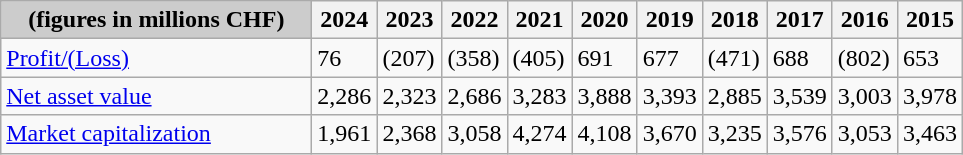<table class="wikitable">
<tr>
<th style="width:200px; background:#ccc;">(figures in millions CHF)</th>
<th>2024</th>
<th>2023</th>
<th>2022</th>
<th>2021</th>
<th>2020</th>
<th>2019</th>
<th>2018</th>
<th>2017</th>
<th>2016</th>
<th>2015</th>
</tr>
<tr>
<td><a href='#'>Profit/(Loss)</a></td>
<td>76</td>
<td>(207)</td>
<td>(358)</td>
<td>(405)</td>
<td>691</td>
<td>677</td>
<td>(471)</td>
<td>688</td>
<td>(802)</td>
<td>653</td>
</tr>
<tr>
<td><a href='#'>Net asset value</a></td>
<td>2,286</td>
<td>2,323</td>
<td>2,686</td>
<td>3,283</td>
<td>3,888</td>
<td>3,393</td>
<td>2,885</td>
<td>3,539</td>
<td>3,003</td>
<td>3,978</td>
</tr>
<tr>
<td><a href='#'>Market capitalization</a></td>
<td>1,961</td>
<td>2,368</td>
<td>3,058</td>
<td>4,274</td>
<td>4,108</td>
<td>3,670</td>
<td>3,235</td>
<td>3,576</td>
<td>3,053</td>
<td>3,463</td>
</tr>
</table>
